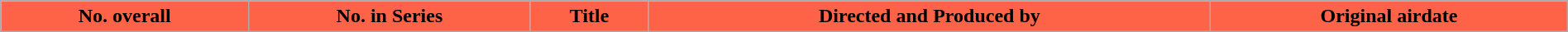<table class="wikitable plainrowheaders" width="100%">
<tr>
<th style="background-color: #FF6347;">No. overall</th>
<th style="background-color: #FF6347;">No. in Series</th>
<th style="background-color: #FF6347;">Title</th>
<th style="background-color: #FF6347;">Directed and Produced by</th>
<th style="background-color: #FF6347;">Original airdate<br>






</th>
</tr>
</table>
